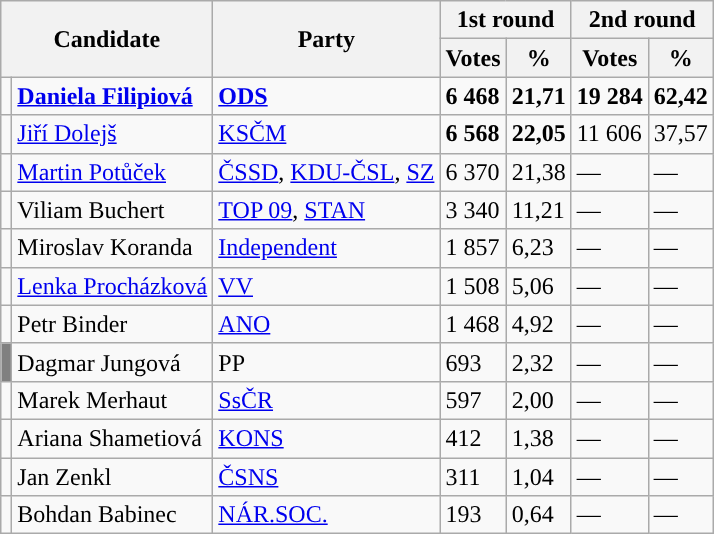<table class="wikitable sortable">
<tr>
<th colspan="2" rowspan="2">Candidate</th>
<th rowspan="2">Party</th>
<th colspan="2">1st round</th>
<th colspan="2">2nd round</th>
</tr>
<tr>
<th>Votes</th>
<th>%</th>
<th>Votes</th>
<th>%</th>
</tr>
<tr>
<td style="background-color:"></td>
<td><strong><a href='#'>Daniela Filipiová</a></strong></td>
<td><a href='#'><strong>ODS</strong></a></td>
<td><strong>6 468</strong></td>
<td><strong>21,71</strong></td>
<td><strong>19 284</strong></td>
<td><strong>62,42</strong></td>
</tr>
<tr>
<td style="background-color:"></td>
<td><a href='#'>Jiří Dolejš</a></td>
<td><a href='#'>KSČM</a></td>
<td><strong>6 568</strong></td>
<td><strong>22,05</strong></td>
<td>11 606</td>
<td>37,57</td>
</tr>
<tr>
<td style="background-color:"></td>
<td><a href='#'>Martin Potůček</a></td>
<td><a href='#'>ČSSD</a>, <a href='#'>KDU-ČSL</a>, <a href='#'>SZ</a></td>
<td>6 370</td>
<td>21,38</td>
<td>—</td>
<td>—</td>
</tr>
<tr>
<td style="background-color:"></td>
<td>Viliam Buchert</td>
<td><a href='#'>TOP 09</a>, <a href='#'>STAN</a></td>
<td>3 340</td>
<td>11,21</td>
<td>—</td>
<td>—</td>
</tr>
<tr>
<td style="background-color:"></td>
<td>Miroslav Koranda</td>
<td><a href='#'>Independent</a></td>
<td>1 857</td>
<td>6,23</td>
<td>—</td>
<td>—</td>
</tr>
<tr>
<td style="background-color:"></td>
<td><a href='#'>Lenka Procházková</a></td>
<td><a href='#'>VV</a></td>
<td>1 508</td>
<td>5,06</td>
<td>—</td>
<td>—</td>
</tr>
<tr>
<td style="background-color:"></td>
<td>Petr Binder</td>
<td><a href='#'>ANO</a></td>
<td>1 468</td>
<td>4,92</td>
<td>—</td>
<td>—</td>
</tr>
<tr>
<td style="background-color:grey;"></td>
<td>Dagmar Jungová</td>
<td>PP</td>
<td>693</td>
<td>2,32</td>
<td>—</td>
<td>—</td>
</tr>
<tr>
<td style="background-color:"></td>
<td>Marek Merhaut</td>
<td><a href='#'>SsČR</a></td>
<td>597</td>
<td>2,00</td>
<td>—</td>
<td>—</td>
</tr>
<tr>
<td style="background-color:"></td>
<td>Ariana Shametiová</td>
<td><a href='#'>KONS</a></td>
<td>412</td>
<td>1,38</td>
<td>—</td>
<td>—</td>
</tr>
<tr>
<td style="background-color:"></td>
<td>Jan Zenkl</td>
<td><a href='#'>ČSNS</a></td>
<td>311</td>
<td>1,04</td>
<td>—</td>
<td>—</td>
</tr>
<tr>
<td style="background-color:"></td>
<td>Bohdan Babinec</td>
<td><a href='#'>NÁR.SOC.</a></td>
<td>193</td>
<td>0,64</td>
<td>—</td>
<td>—</td>
</tr>
</table>
